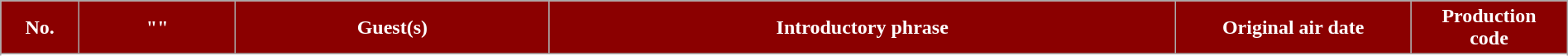<table class="wikitable plainrowheaders" style="width:100%; margin:auto;">
<tr>
<th style="background-color: #8B0000; color:#ffffff" width=5%><abbr>No.</abbr></th>
<th style="background-color: #8B0000; color:#ffffff" width=10%>"<a href='#'></a>"</th>
<th style="background-color: #8B0000; color:#ffffff" width=20%>Guest(s)</th>
<th style="background-color: #8B0000; color:#ffffff" width=40%>Introductory phrase</th>
<th style="background-color: #8B0000; color:#ffffff" width=15%>Original air date</th>
<th style="background-color: #8B0000; color:#ffffff" width=10%>Production <br> code</th>
</tr>
<tr>
</tr>
<tr>
</tr>
<tr>
</tr>
<tr>
</tr>
<tr>
</tr>
<tr>
</tr>
<tr>
</tr>
<tr>
</tr>
<tr>
</tr>
<tr>
</tr>
<tr>
</tr>
<tr>
</tr>
<tr>
</tr>
<tr>
</tr>
</table>
